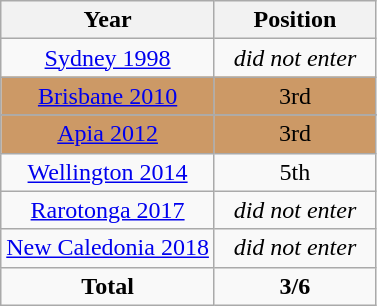<table class="wikitable" style="text-align: center;">
<tr>
<th>Year</th>
<th width="100">Position</th>
</tr>
<tr>
<td><a href='#'>Sydney 1998</a></td>
<td><em>did not enter</em></td>
</tr>
<tr bgcolor=#cc9966>
<td><a href='#'>Brisbane 2010</a></td>
<td>3rd</td>
</tr>
<tr>
</tr>
<tr bgcolor=#cc9966>
<td><a href='#'>Apia 2012</a></td>
<td>3rd</td>
</tr>
<tr>
<td><a href='#'>Wellington 2014</a></td>
<td>5th</td>
</tr>
<tr>
<td><a href='#'>Rarotonga 2017</a></td>
<td><em>did not enter</em></td>
</tr>
<tr>
<td><a href='#'>New Caledonia 2018</a></td>
<td><em>did not enter</em></td>
</tr>
<tr>
<td><strong>Total</strong></td>
<td><strong>3/6</strong></td>
</tr>
</table>
